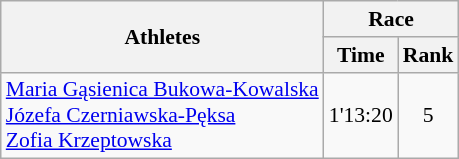<table class="wikitable" border="1" style="font-size:90%">
<tr>
<th rowspan=2>Athletes</th>
<th colspan=2>Race</th>
</tr>
<tr>
<th>Time</th>
<th>Rank</th>
</tr>
<tr>
<td><a href='#'>Maria Gąsienica Bukowa-Kowalska</a><br><a href='#'>Józefa Czerniawska-Pęksa</a><br><a href='#'>Zofia Krzeptowska</a></td>
<td align=center>1'13:20</td>
<td align=center>5</td>
</tr>
</table>
